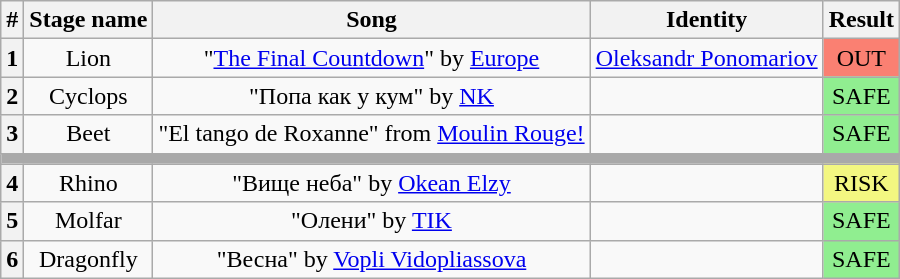<table class="wikitable plainrowheaders" style="text-align: center">
<tr>
<th>#</th>
<th>Stage name</th>
<th>Song</th>
<th>Identity</th>
<th>Result</th>
</tr>
<tr>
<th>1</th>
<td>Lion</td>
<td>"<a href='#'>The Final Countdown</a>" by <a href='#'>Europe</a></td>
<td><a href='#'>Oleksandr Ponomariov</a></td>
<td bgcolor=salmon>OUT</td>
</tr>
<tr>
<th>2</th>
<td>Cyclops</td>
<td>"Попа как у кум" by <a href='#'>NK</a></td>
<td></td>
<td bgcolor=lightgreen>SAFE</td>
</tr>
<tr>
<th>3</th>
<td>Beet</td>
<td>"El tango de Roxanne" from <a href='#'>Moulin Rouge!</a></td>
<td></td>
<td bgcolor=lightgreen>SAFE</td>
</tr>
<tr>
<td colspan="5" style="background:darkgray"></td>
</tr>
<tr>
<th>4</th>
<td>Rhino</td>
<td>"Вище неба" by <a href='#'>Okean Elzy</a></td>
<td></td>
<td bgcolor="#F3F781">RISK</td>
</tr>
<tr>
<th>5</th>
<td>Molfar</td>
<td>"Олени" by <a href='#'>TIK</a></td>
<td></td>
<td bgcolor=lightgreen>SAFE</td>
</tr>
<tr>
<th>6</th>
<td>Dragonfly</td>
<td>"Весна" by <a href='#'>Vopli Vidopliassova</a></td>
<td></td>
<td bgcolor=lightgreen>SAFE</td>
</tr>
</table>
